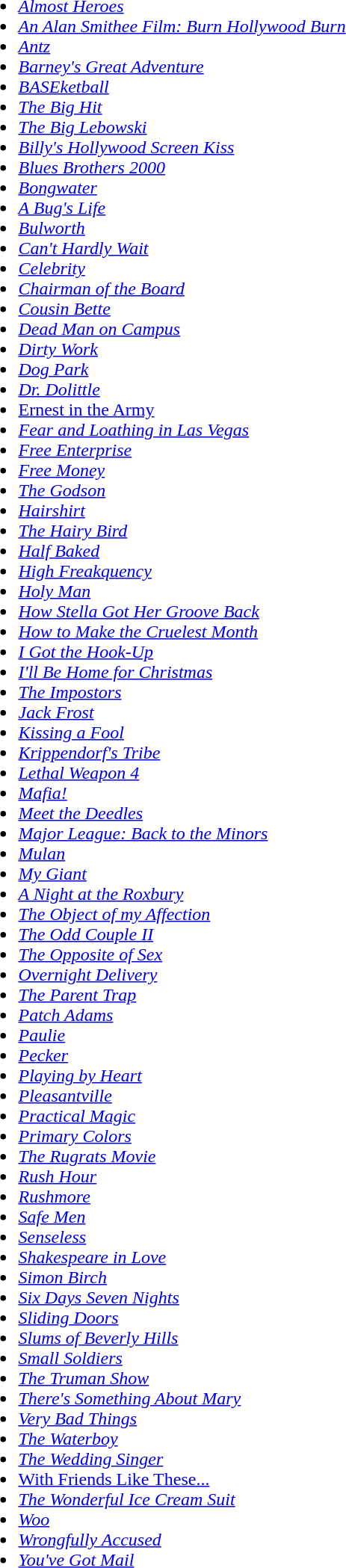<table style="width:100%;">
<tr valign ="top">
<td width=50%><br><ul><li><em><a href='#'>Almost Heroes</a></em></li><li><em><a href='#'>An Alan Smithee Film: Burn Hollywood Burn</a></em></li><li><em><a href='#'>Antz</a></em></li><li><em><a href='#'>Barney's Great Adventure</a></em></li><li><em><a href='#'>BASEketball</a></em></li><li><em><a href='#'>The Big Hit</a></em></li><li><em><a href='#'>The Big Lebowski</a></em></li><li><em><a href='#'>Billy's Hollywood Screen Kiss</a></em></li><li><em><a href='#'>Blues Brothers 2000</a></em></li><li><em><a href='#'>Bongwater</a></em></li><li><em><a href='#'>A Bug's Life</a></em></li><li><em><a href='#'>Bulworth</a></em></li><li><em><a href='#'>Can't Hardly Wait</a></em></li><li><em><a href='#'>Celebrity</a></em></li><li><em><a href='#'>Chairman of the Board</a></em></li><li><em><a href='#'>Cousin Bette</a></em></li><li><em><a href='#'>Dead Man on Campus</a></em></li><li><em><a href='#'>Dirty Work</a></em></li><li><em><a href='#'>Dog Park</a></em></li><li><em><a href='#'>Dr. Dolittle</a></em></li><li><a href='#'>Ernest in the Army</a></li><li><em><a href='#'>Fear and Loathing in Las Vegas</a></em></li><li><em><a href='#'>Free Enterprise</a></em></li><li><em><a href='#'>Free Money</a></em></li><li><em><a href='#'>The Godson</a></em></li><li><em><a href='#'>Hairshirt</a></em></li><li><em><a href='#'>The Hairy Bird</a></em></li><li><em><a href='#'>Half Baked</a></em></li><li><em><a href='#'>High Freakquency</a></em></li><li><em><a href='#'>Holy Man</a></em></li><li><em><a href='#'>How Stella Got Her Groove Back</a></em></li><li><em><a href='#'>How to Make the Cruelest Month</a></em></li><li><em><a href='#'>I Got the Hook-Up</a></em></li><li><em><a href='#'>I'll Be Home for Christmas</a></em></li><li><em><a href='#'>The Impostors</a></em></li><li><em><a href='#'>Jack Frost</a></em></li><li><em><a href='#'>Kissing a Fool</a></em></li><li><em><a href='#'>Krippendorf's Tribe</a></em></li><li><em><a href='#'>Lethal Weapon 4</a></em></li><li><em><a href='#'>Mafia!</a></em></li><li><em><a href='#'>Meet the Deedles</a></em></li><li><em><a href='#'>Major League: Back to the Minors</a></em></li><li><em><a href='#'>Mulan</a></em></li><li><em><a href='#'>My Giant</a></em></li><li><em><a href='#'>A Night at the Roxbury</a></em></li><li><em><a href='#'>The Object of my Affection</a></em></li><li><em><a href='#'>The Odd Couple II</a></em></li><li><em><a href='#'>The Opposite of Sex</a></em></li><li><em><a href='#'>Overnight Delivery</a></em></li><li><em><a href='#'>The Parent Trap</a></em></li><li><em><a href='#'>Patch Adams</a></em></li><li><em><a href='#'>Paulie</a></em></li><li><em><a href='#'>Pecker</a></em></li><li><em><a href='#'>Playing by Heart</a></em></li><li><em><a href='#'>Pleasantville</a></em></li><li><em><a href='#'>Practical Magic</a></em></li><li><em><a href='#'>Primary Colors</a></em></li><li><em><a href='#'>The Rugrats Movie</a></em></li><li><em><a href='#'>Rush Hour</a></em></li><li><em><a href='#'>Rushmore</a></em></li><li><em><a href='#'>Safe Men</a></em></li><li><em><a href='#'>Senseless</a></em></li><li><em><a href='#'>Shakespeare in Love</a></em></li><li><em><a href='#'>Simon Birch</a></em></li><li><em><a href='#'>Six Days Seven Nights</a></em></li><li><em><a href='#'>Sliding Doors</a></em></li><li><em><a href='#'>Slums of Beverly Hills</a></em></li><li><em><a href='#'>Small Soldiers</a></em></li><li><em><a href='#'>The Truman Show</a></em></li><li><em><a href='#'>There's Something About Mary</a></em></li><li><em><a href='#'>Very Bad Things</a></em></li><li><em><a href='#'>The Waterboy</a></em></li><li><em><a href='#'>The Wedding Singer</a></em></li><li><a href='#'>With Friends Like These...</a></li><li><em><a href='#'>The Wonderful Ice Cream Suit</a></em></li><li><em><a href='#'>Woo</a></em></li><li><em><a href='#'>Wrongfully Accused</a></em></li><li><em><a href='#'>You've Got Mail</a></em></li></ul></td>
</tr>
</table>
